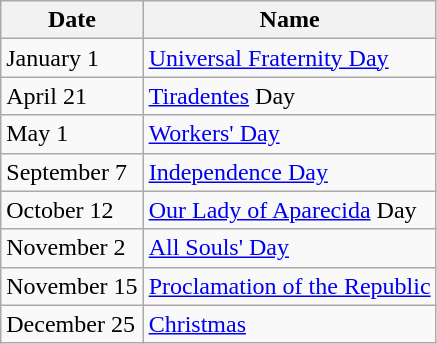<table class="wikitable">
<tr>
<th>Date</th>
<th>Name</th>
</tr>
<tr>
<td>January 1</td>
<td><a href='#'>Universal Fraternity Day</a></td>
</tr>
<tr>
<td>April 21</td>
<td><a href='#'>Tiradentes</a> Day</td>
</tr>
<tr>
<td>May 1</td>
<td><a href='#'>Workers' Day</a></td>
</tr>
<tr>
<td>September 7</td>
<td><a href='#'>Independence Day</a></td>
</tr>
<tr>
<td>October 12</td>
<td><a href='#'>Our Lady of Aparecida</a> Day</td>
</tr>
<tr>
<td>November 2</td>
<td><a href='#'>All Souls' Day</a></td>
</tr>
<tr>
<td>November 15</td>
<td><a href='#'>Proclamation of the Republic</a></td>
</tr>
<tr>
<td>December 25</td>
<td><a href='#'>Christmas</a></td>
</tr>
</table>
